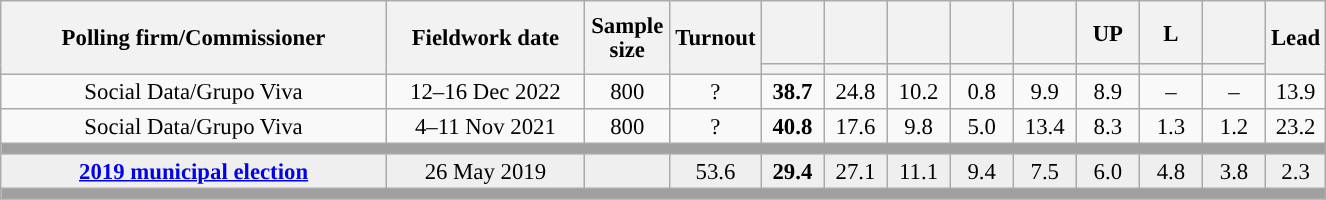<table class="wikitable collapsible collapsed" style="text-align:center; font-size:95%; line-height:16px;">
<tr style="height:42px;">
<th style="width:250px;" rowspan="2">Polling firm/Commissioner</th>
<th style="width:125px;" rowspan="2">Fieldwork date</th>
<th style="width:50px;" rowspan="2">Sample size</th>
<th style="width:45px;" rowspan="2">Turnout</th>
<th style="width:35px;"></th>
<th style="width:35px;"></th>
<th style="width:35px;"></th>
<th style="width:35px;"></th>
<th style="width:35px;"></th>
<th style="width:35px;">UP</th>
<th style="width:35px;">L</th>
<th style="width:35px;"></th>
<th style="width:30px;" rowspan="2">Lead</th>
</tr>
<tr>
<th style="color:inherit;background:"></th>
<th style="color:inherit;background:"></th>
<th style="color:inherit;background:"></th>
<th style="color:inherit;background:"></th>
<th style="color:inherit;background:"></th>
<th style="color:inherit;background:"></th>
<th style="color:inherit;background:"></th>
<th style="color:inherit;background:"></th>
</tr>
<tr>
<td>Social Data/Grupo Viva</td>
<td>12–16 Dec 2022</td>
<td>800</td>
<td>?</td>
<td><strong>38.7</strong><br></td>
<td>24.8<br></td>
<td>10.2<br></td>
<td>0.8<br></td>
<td>9.9<br></td>
<td>8.9<br></td>
<td>–</td>
<td>–</td>
<td style="background:">13.9</td>
</tr>
<tr>
<td>Social Data/Grupo Viva</td>
<td>4–11 Nov 2021</td>
<td>800</td>
<td>?</td>
<td><strong>40.8</strong><br></td>
<td>17.6<br></td>
<td>9.8<br></td>
<td>5.0<br></td>
<td>13.4<br></td>
<td>8.3<br></td>
<td>1.3<br></td>
<td>1.2<br></td>
<td style="background:">23.2</td>
</tr>
<tr>
<td colspan="13" style="background:#A0A0A0"></td>
</tr>
<tr style="background:#EFEFEF;">
<td><strong><a href='#'>2019 municipal election</a></strong></td>
<td>26 May 2019</td>
<td></td>
<td>53.6</td>
<td><strong>29.4</strong><br></td>
<td>27.1<br></td>
<td>11.1<br></td>
<td>9.4<br></td>
<td>7.5<br></td>
<td>6.0<br></td>
<td>4.8<br></td>
<td>3.8<br></td>
<td style="background:">2.3</td>
</tr>
<tr>
<td colspan="13" style="background:#A0A0A0"></td>
</tr>
</table>
